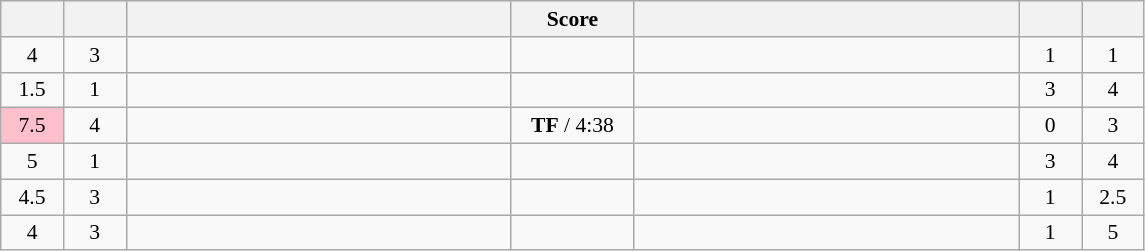<table class="wikitable" style="text-align: center; font-size:90%" |>
<tr>
<th width="35"></th>
<th width="35"></th>
<th width="250"></th>
<th width="75">Score</th>
<th width="250"></th>
<th width="35"></th>
<th width="35"></th>
</tr>
<tr>
<td>4</td>
<td>3</td>
<td style="text-align:left;"></td>
<td></td>
<td style="text-align:left;"><strong></strong></td>
<td>1</td>
<td>1</td>
</tr>
<tr>
<td>1.5</td>
<td>1</td>
<td style="text-align:left;"><strong></strong></td>
<td></td>
<td style="text-align:left;"></td>
<td>3</td>
<td>4</td>
</tr>
<tr>
<td bgcolor=pink>7.5</td>
<td>4</td>
<td style="text-align:left;"></td>
<td><strong>TF</strong> / 4:38</td>
<td style="text-align:left;"><strong></strong></td>
<td>0</td>
<td>3</td>
</tr>
<tr>
<td>5</td>
<td>1</td>
<td style="text-align:left;"><strong></strong></td>
<td></td>
<td style="text-align:left;"></td>
<td>3</td>
<td>4</td>
</tr>
<tr>
<td>4.5</td>
<td>3</td>
<td style="text-align:left;"></td>
<td></td>
<td style="text-align:left;"><strong></strong></td>
<td>1</td>
<td>2.5</td>
</tr>
<tr>
<td>4</td>
<td>3</td>
<td style="text-align:left;"></td>
<td></td>
<td style="text-align:left;"><strong></strong></td>
<td>1</td>
<td>5</td>
</tr>
</table>
